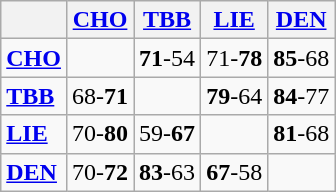<table class="wikitable">
<tr>
<th></th>
<th> <a href='#'><strong>CHO</strong></a></th>
<th> <a href='#'>TBB</a></th>
<th> <a href='#'><strong>LIE</strong></a></th>
<th> <strong><a href='#'>DEN</a></strong></th>
</tr>
<tr>
<td> <a href='#'><strong>CHO</strong></a></td>
<td></td>
<td><strong>71</strong>-54</td>
<td>71-<strong>78</strong></td>
<td><strong>85</strong>-68</td>
</tr>
<tr>
<td> <a href='#'><strong>TBB</strong></a></td>
<td>68-<strong>71</strong></td>
<td></td>
<td><strong>79</strong>-64</td>
<td><strong>84</strong>-77</td>
</tr>
<tr>
<td> <a href='#'><strong>LIE</strong></a></td>
<td>70-<strong>80</strong></td>
<td>59-<strong>67</strong></td>
<td></td>
<td><strong>81</strong>-68</td>
</tr>
<tr>
<td> <strong><a href='#'>DEN</a></strong></td>
<td>70-<strong>72</strong></td>
<td><strong>83</strong>-63</td>
<td><strong>67</strong>-58</td>
<td></td>
</tr>
</table>
